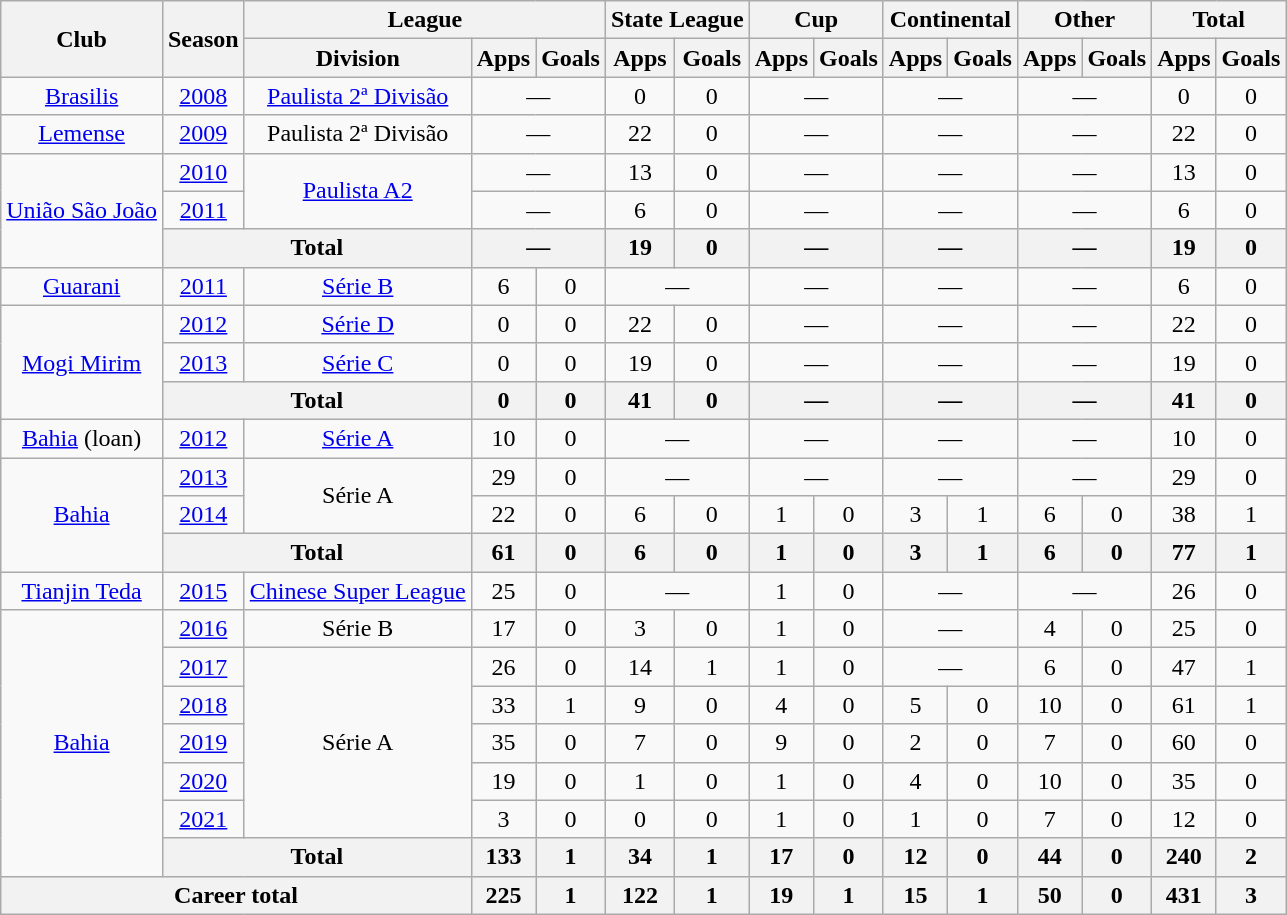<table class="wikitable" style="text-align: center;">
<tr>
<th rowspan="2">Club</th>
<th rowspan="2">Season</th>
<th colspan="3">League</th>
<th colspan="2">State League</th>
<th colspan="2">Cup</th>
<th colspan="2">Continental</th>
<th colspan="2">Other</th>
<th colspan="2">Total</th>
</tr>
<tr>
<th>Division</th>
<th>Apps</th>
<th>Goals</th>
<th>Apps</th>
<th>Goals</th>
<th>Apps</th>
<th>Goals</th>
<th>Apps</th>
<th>Goals</th>
<th>Apps</th>
<th>Goals</th>
<th>Apps</th>
<th>Goals</th>
</tr>
<tr>
<td valign="center"><a href='#'>Brasilis</a></td>
<td><a href='#'>2008</a></td>
<td><a href='#'>Paulista 2ª Divisão</a></td>
<td colspan=2>—</td>
<td>0</td>
<td>0</td>
<td colspan=2>—</td>
<td colspan=2>—</td>
<td colspan=2>—</td>
<td>0</td>
<td>0</td>
</tr>
<tr>
<td valign="center"><a href='#'>Lemense</a></td>
<td><a href='#'>2009</a></td>
<td>Paulista 2ª Divisão</td>
<td colspan=2>—</td>
<td>22</td>
<td>0</td>
<td colspan=2>—</td>
<td colspan=2>—</td>
<td colspan=2>—</td>
<td>22</td>
<td>0</td>
</tr>
<tr>
<td rowspan="3" valign="center"><a href='#'>União São João</a></td>
<td><a href='#'>2010</a></td>
<td rowspan="2"><a href='#'>Paulista A2</a></td>
<td colspan=2>—</td>
<td>13</td>
<td>0</td>
<td colspan=2>—</td>
<td colspan=2>—</td>
<td colspan=2>—</td>
<td>13</td>
<td>0</td>
</tr>
<tr>
<td><a href='#'>2011</a></td>
<td colspan=2>—</td>
<td>6</td>
<td>0</td>
<td colspan=2>—</td>
<td colspan=2>—</td>
<td colspan=2>—</td>
<td>6</td>
<td>0</td>
</tr>
<tr>
<th colspan="2">Total</th>
<th colspan=2>—</th>
<th>19</th>
<th>0</th>
<th colspan=2>—</th>
<th colspan=2>—</th>
<th colspan=2>—</th>
<th>19</th>
<th>0</th>
</tr>
<tr>
<td valign="center"><a href='#'>Guarani</a></td>
<td><a href='#'>2011</a></td>
<td><a href='#'>Série B</a></td>
<td>6</td>
<td>0</td>
<td colspan=2>—</td>
<td colspan=2>—</td>
<td colspan=2>—</td>
<td colspan=2>—</td>
<td>6</td>
<td>0</td>
</tr>
<tr>
<td rowspan="3" valign="center"><a href='#'>Mogi Mirim</a></td>
<td><a href='#'>2012</a></td>
<td><a href='#'>Série D</a></td>
<td>0</td>
<td>0</td>
<td>22</td>
<td>0</td>
<td colspan=2>—</td>
<td colspan=2>—</td>
<td colspan=2>—</td>
<td>22</td>
<td>0</td>
</tr>
<tr>
<td><a href='#'>2013</a></td>
<td><a href='#'>Série C</a></td>
<td>0</td>
<td>0</td>
<td>19</td>
<td>0</td>
<td colspan=2>—</td>
<td colspan=2>—</td>
<td colspan=2>—</td>
<td>19</td>
<td>0</td>
</tr>
<tr>
<th colspan="2">Total</th>
<th>0</th>
<th>0</th>
<th>41</th>
<th>0</th>
<th colspan=2>—</th>
<th colspan=2>—</th>
<th colspan=2>—</th>
<th>41</th>
<th>0</th>
</tr>
<tr>
<td valign="center"><a href='#'>Bahia</a> (loan)</td>
<td><a href='#'>2012</a></td>
<td><a href='#'>Série A</a></td>
<td>10</td>
<td>0</td>
<td colspan=2>—</td>
<td colspan=2>—</td>
<td colspan=2>—</td>
<td colspan=2>—</td>
<td>10</td>
<td>0</td>
</tr>
<tr>
<td rowspan="3" valign="center"><a href='#'>Bahia</a></td>
<td><a href='#'>2013</a></td>
<td rowspan="2">Série A</td>
<td>29</td>
<td>0</td>
<td colspan=2>—</td>
<td colspan=2>—</td>
<td colspan=2>—</td>
<td colspan=2>—</td>
<td>29</td>
<td>0</td>
</tr>
<tr>
<td><a href='#'>2014</a></td>
<td>22</td>
<td>0</td>
<td>6</td>
<td>0</td>
<td>1</td>
<td>0</td>
<td>3</td>
<td>1</td>
<td>6</td>
<td>0</td>
<td>38</td>
<td>1</td>
</tr>
<tr>
<th colspan="2">Total</th>
<th>61</th>
<th>0</th>
<th>6</th>
<th>0</th>
<th>1</th>
<th>0</th>
<th>3</th>
<th>1</th>
<th>6</th>
<th>0</th>
<th>77</th>
<th>1</th>
</tr>
<tr>
<td valign="center"><a href='#'>Tianjin Teda</a></td>
<td><a href='#'>2015</a></td>
<td><a href='#'>Chinese Super League</a></td>
<td>25</td>
<td>0</td>
<td colspan=2>—</td>
<td>1</td>
<td>0</td>
<td colspan=2>—</td>
<td colspan=2>—</td>
<td>26</td>
<td>0</td>
</tr>
<tr>
<td rowspan="7" valign="center"><a href='#'>Bahia</a></td>
<td><a href='#'>2016</a></td>
<td>Série B</td>
<td>17</td>
<td>0</td>
<td>3</td>
<td>0</td>
<td>1</td>
<td>0</td>
<td colspan=2>—</td>
<td>4</td>
<td>0</td>
<td>25</td>
<td>0</td>
</tr>
<tr>
<td><a href='#'>2017</a></td>
<td rowspan="5">Série A</td>
<td>26</td>
<td>0</td>
<td>14</td>
<td>1</td>
<td>1</td>
<td>0</td>
<td colspan=2>—</td>
<td>6</td>
<td>0</td>
<td>47</td>
<td>1</td>
</tr>
<tr>
<td><a href='#'>2018</a></td>
<td>33</td>
<td>1</td>
<td>9</td>
<td>0</td>
<td>4</td>
<td>0</td>
<td>5</td>
<td>0</td>
<td>10</td>
<td>0</td>
<td>61</td>
<td>1</td>
</tr>
<tr>
<td><a href='#'>2019</a></td>
<td>35</td>
<td>0</td>
<td>7</td>
<td>0</td>
<td>9</td>
<td>0</td>
<td>2</td>
<td>0</td>
<td>7</td>
<td>0</td>
<td>60</td>
<td>0</td>
</tr>
<tr>
<td><a href='#'>2020</a></td>
<td>19</td>
<td>0</td>
<td>1</td>
<td>0</td>
<td>1</td>
<td>0</td>
<td>4</td>
<td>0</td>
<td>10</td>
<td>0</td>
<td>35</td>
<td>0</td>
</tr>
<tr>
<td><a href='#'>2021</a></td>
<td>3</td>
<td>0</td>
<td>0</td>
<td>0</td>
<td>1</td>
<td>0</td>
<td>1</td>
<td>0</td>
<td>7</td>
<td>0</td>
<td>12</td>
<td>0</td>
</tr>
<tr>
<th colspan="2">Total</th>
<th>133</th>
<th>1</th>
<th>34</th>
<th>1</th>
<th>17</th>
<th>0</th>
<th>12</th>
<th>0</th>
<th>44</th>
<th>0</th>
<th>240</th>
<th>2</th>
</tr>
<tr>
<th colspan="3"><strong>Career total</strong></th>
<th>225</th>
<th>1</th>
<th>122</th>
<th>1</th>
<th>19</th>
<th>1</th>
<th>15</th>
<th>1</th>
<th>50</th>
<th>0</th>
<th>431</th>
<th>3</th>
</tr>
</table>
